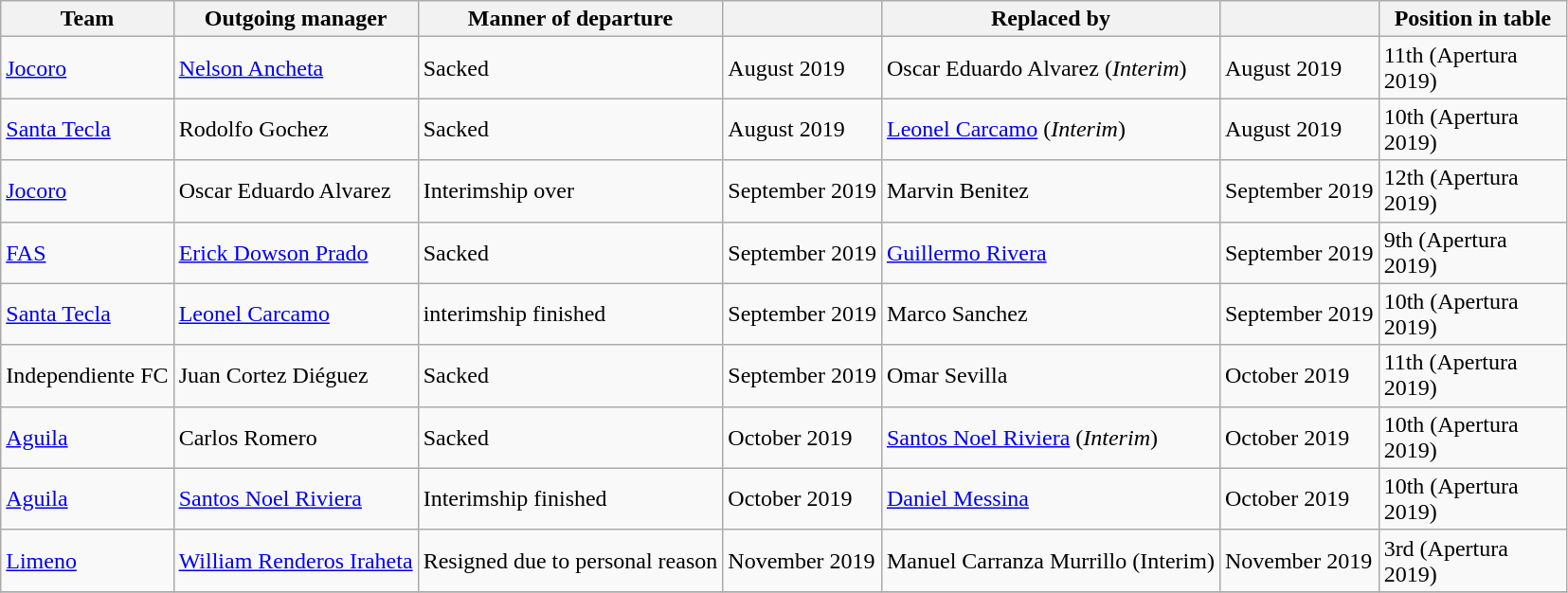<table class="wikitable">
<tr>
<th>Team</th>
<th>Outgoing manager</th>
<th>Manner of departure</th>
<th></th>
<th>Replaced by</th>
<th></th>
<th width=125px>Position in table</th>
</tr>
<tr>
<td><a href='#'>Jocoro</a></td>
<td> <a href='#'>Nelson Ancheta</a></td>
<td>Sacked</td>
<td>August 2019</td>
<td> Oscar Eduardo Alvarez (<em>Interim</em>)</td>
<td>August 2019</td>
<td>11th (Apertura 2019)</td>
</tr>
<tr>
<td><a href='#'>Santa Tecla</a></td>
<td>  Rodolfo Gochez</td>
<td>Sacked</td>
<td>August 2019</td>
<td> <a href='#'>Leonel Carcamo</a> (<em>Interim</em>)</td>
<td>August 2019</td>
<td>10th (Apertura 2019)</td>
</tr>
<tr>
<td><a href='#'>Jocoro</a></td>
<td> Oscar Eduardo Alvarez</td>
<td>Interimship over</td>
<td>September 2019</td>
<td> Marvin Benitez</td>
<td>September 2019</td>
<td>12th (Apertura 2019)</td>
</tr>
<tr>
<td><a href='#'>FAS</a></td>
<td> <a href='#'>Erick Dowson Prado</a></td>
<td>Sacked</td>
<td>September 2019</td>
<td> <a href='#'>Guillermo Rivera</a></td>
<td>September 2019</td>
<td>9th (Apertura 2019)</td>
</tr>
<tr>
<td><a href='#'>Santa Tecla</a></td>
<td> <a href='#'>Leonel Carcamo</a></td>
<td>interimship finished</td>
<td>September 2019</td>
<td> Marco Sanchez</td>
<td>September 2019</td>
<td>10th (Apertura 2019)</td>
</tr>
<tr>
<td>Independiente FC</td>
<td> Juan Cortez Diéguez</td>
<td>Sacked</td>
<td>September 2019</td>
<td> Omar Sevilla</td>
<td>October 2019</td>
<td>11th (Apertura 2019)</td>
</tr>
<tr>
<td><a href='#'>Aguila</a></td>
<td> Carlos Romero</td>
<td>Sacked</td>
<td>October 2019</td>
<td> <a href='#'>Santos Noel Riviera</a> (<em>Interim</em>)</td>
<td>October 2019</td>
<td>10th (Apertura 2019)</td>
</tr>
<tr>
<td><a href='#'>Aguila</a></td>
<td> <a href='#'>Santos Noel Riviera</a></td>
<td>Interimship finished</td>
<td>October 2019</td>
<td> <a href='#'>Daniel Messina</a></td>
<td>October 2019</td>
<td>10th (Apertura 2019)</td>
</tr>
<tr>
<td><a href='#'>Limeno</a></td>
<td> <a href='#'>William Renderos Iraheta</a></td>
<td>Resigned due to personal reason</td>
<td>November 2019</td>
<td> Manuel Carranza Murrillo (Interim)</td>
<td>November 2019</td>
<td>3rd (Apertura 2019)</td>
</tr>
<tr>
</tr>
</table>
